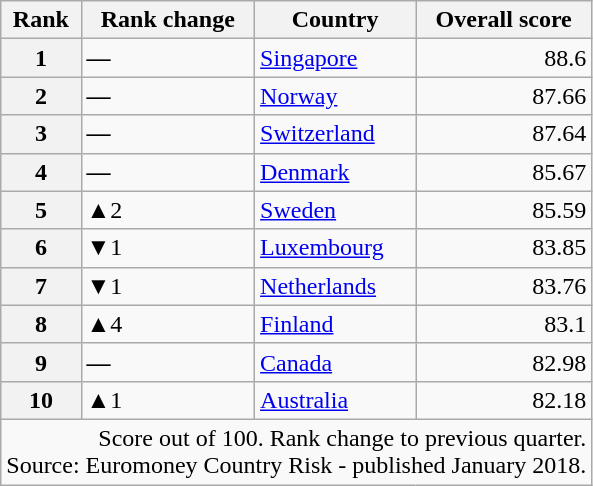<table class="wikitable">
<tr>
<th>Rank</th>
<th>Rank change</th>
<th>Country</th>
<th>Overall score</th>
</tr>
<tr>
<th>1</th>
<td><span><strong>—</strong></span></td>
<td><a href='#'>Singapore</a></td>
<td style="text-align:right;">88.6</td>
</tr>
<tr>
<th>2</th>
<td><span><strong>—</strong></span></td>
<td><a href='#'>Norway</a></td>
<td style="text-align:right;">87.66</td>
</tr>
<tr>
<th>3</th>
<td><span><strong>—</strong></span></td>
<td><a href='#'>Switzerland</a></td>
<td style="text-align:right;">87.64</td>
</tr>
<tr>
<th>4</th>
<td><span><strong>—</strong></span></td>
<td><a href='#'>Denmark</a></td>
<td style="text-align:right;">85.67</td>
</tr>
<tr>
<th>5</th>
<td><span>▲2</span></td>
<td><a href='#'>Sweden</a></td>
<td style="text-align:right;">85.59</td>
</tr>
<tr>
<th>6</th>
<td><span>▼1</span></td>
<td><a href='#'>Luxembourg</a></td>
<td style="text-align:right;">83.85</td>
</tr>
<tr>
<th>7</th>
<td><span>▼1</span></td>
<td><a href='#'>Netherlands</a></td>
<td style="text-align:right;">83.76</td>
</tr>
<tr>
<th>8</th>
<td><span>▲4</span></td>
<td><a href='#'>Finland</a></td>
<td style="text-align:right;">83.1</td>
</tr>
<tr>
<th>9</th>
<td><span><strong>—</strong></span></td>
<td><a href='#'>Canada</a></td>
<td style="text-align:right;">82.98</td>
</tr>
<tr>
<th>10</th>
<td><span>▲1</span></td>
<td><a href='#'>Australia</a></td>
<td style="text-align:right;">82.18</td>
</tr>
<tr>
<td colspan="4" align="right">Score out of 100. Rank change to previous quarter.<br>Source: Euromoney Country Risk - published January 2018. 
</td>
</tr>
</table>
